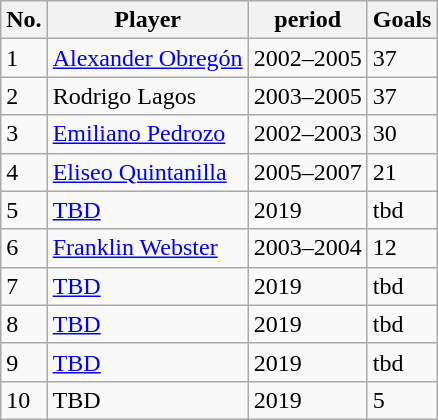<table class="wikitable">
<tr>
<th>No.</th>
<th>Player</th>
<th>period</th>
<th>Goals</th>
</tr>
<tr>
<td>1</td>
<td> <a href='#'>Alexander Obregón</a></td>
<td>2002–2005</td>
<td>37</td>
</tr>
<tr>
<td>2</td>
<td> Rodrigo Lagos</td>
<td>2003–2005</td>
<td>37</td>
</tr>
<tr>
<td>3</td>
<td>   <a href='#'>Emiliano Pedrozo</a></td>
<td>2002–2003</td>
<td>30</td>
</tr>
<tr>
<td>4</td>
<td>  <a href='#'>Eliseo Quintanilla</a></td>
<td>2005–2007</td>
<td>21</td>
</tr>
<tr>
<td>5</td>
<td>  <a href='#'>TBD</a></td>
<td>2019</td>
<td>tbd</td>
</tr>
<tr>
<td>6</td>
<td> <a href='#'>Franklin Webster</a></td>
<td>2003–2004</td>
<td>12</td>
</tr>
<tr>
<td>7</td>
<td>  <a href='#'>TBD</a></td>
<td>2019</td>
<td>tbd</td>
</tr>
<tr>
<td>8</td>
<td>  <a href='#'>TBD</a></td>
<td>2019</td>
<td>tbd</td>
</tr>
<tr>
<td>9</td>
<td>  <a href='#'>TBD</a></td>
<td>2019</td>
<td>tbd</td>
</tr>
<tr>
<td>10</td>
<td>  TBD</td>
<td>2019</td>
<td>5</td>
</tr>
</table>
